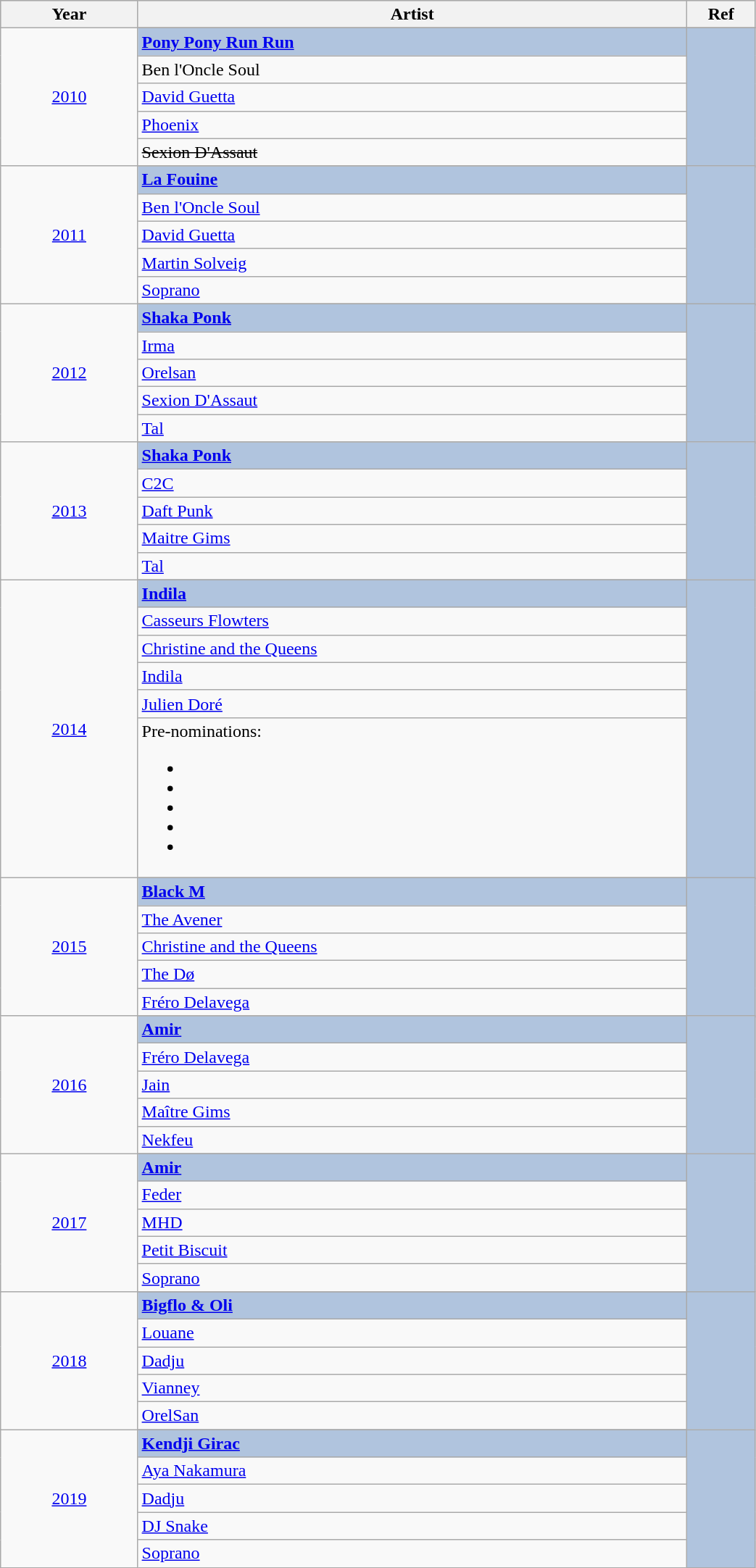<table class="wikitable" style="width:55%;">
<tr style="background:#bebebe;">
<th style="width:10%;">Year</th>
<th style="width:40%;">Artist</th>
<th style="width:5%;">Ref</th>
</tr>
<tr>
<td rowspan="6" align="center"><a href='#'>2010</a></td>
</tr>
<tr style="background:#B0C4DE">
<td><strong><a href='#'>Pony Pony Run Run</a></strong></td>
<td rowspan="6" align="center"></td>
</tr>
<tr>
<td>Ben l'Oncle Soul</td>
</tr>
<tr>
<td><a href='#'>David Guetta</a></td>
</tr>
<tr>
<td><a href='#'>Phoenix</a></td>
</tr>
<tr>
<td><s>Sexion D'Assaut</s></td>
</tr>
<tr>
<td rowspan="6" align="center"><a href='#'>2011</a></td>
</tr>
<tr style="background:#B0C4DE">
<td><strong><a href='#'>La Fouine</a></strong></td>
<td rowspan="6" align="center"></td>
</tr>
<tr>
<td><a href='#'>Ben l'Oncle Soul</a></td>
</tr>
<tr>
<td><a href='#'>David Guetta</a></td>
</tr>
<tr>
<td><a href='#'>Martin Solveig</a></td>
</tr>
<tr>
<td><a href='#'>Soprano</a></td>
</tr>
<tr>
<td rowspan="6" align="center"><a href='#'>2012</a></td>
</tr>
<tr style="background:#B0C4DE">
<td><strong><a href='#'>Shaka Ponk</a></strong></td>
<td rowspan="6" align="center"></td>
</tr>
<tr>
<td><a href='#'>Irma</a></td>
</tr>
<tr>
<td><a href='#'>Orelsan</a></td>
</tr>
<tr>
<td><a href='#'>Sexion D'Assaut</a></td>
</tr>
<tr>
<td><a href='#'>Tal</a></td>
</tr>
<tr>
<td rowspan="6" align="center"><a href='#'>2013</a></td>
</tr>
<tr style="background:#B0C4DE">
<td><strong><a href='#'>Shaka Ponk</a></strong></td>
<td rowspan="6" align="center"></td>
</tr>
<tr>
<td><a href='#'>C2C</a></td>
</tr>
<tr>
<td><a href='#'>Daft Punk</a></td>
</tr>
<tr>
<td><a href='#'>Maitre Gims</a></td>
</tr>
<tr>
<td><a href='#'>Tal</a></td>
</tr>
<tr>
<td rowspan="7" align="center"><a href='#'>2014</a></td>
</tr>
<tr style="background:#B0C4DE">
<td><strong><a href='#'>Indila</a></strong></td>
<td rowspan="7" align="center"></td>
</tr>
<tr>
<td><a href='#'>Casseurs Flowters</a></td>
</tr>
<tr>
<td><a href='#'>Christine and the Queens</a></td>
</tr>
<tr>
<td><a href='#'>Indila</a></td>
</tr>
<tr>
<td><a href='#'>Julien Doré</a></td>
</tr>
<tr>
<td>Pre-nominations:<br><ul><li></li><li></li><li></li><li></li><li></li></ul></td>
</tr>
<tr>
<td rowspan="6" align="center"><a href='#'>2015</a></td>
</tr>
<tr style="background:#B0C4DE">
<td><strong><a href='#'>Black M</a></strong></td>
<td rowspan="6" align="center"></td>
</tr>
<tr>
<td><a href='#'>The Avener</a></td>
</tr>
<tr>
<td><a href='#'>Christine and the Queens</a></td>
</tr>
<tr>
<td><a href='#'>The Dø</a></td>
</tr>
<tr>
<td><a href='#'>Fréro Delavega</a></td>
</tr>
<tr>
<td rowspan="6" align="center"><a href='#'>2016</a></td>
</tr>
<tr style="background:#B0C4DE">
<td><strong><a href='#'>Amir</a></strong></td>
<td rowspan="6" align="center"></td>
</tr>
<tr>
<td><a href='#'>Fréro Delavega</a></td>
</tr>
<tr>
<td><a href='#'>Jain</a></td>
</tr>
<tr>
<td><a href='#'>Maître Gims</a></td>
</tr>
<tr>
<td><a href='#'>Nekfeu</a></td>
</tr>
<tr>
<td rowspan="6" align="center"><a href='#'>2017</a></td>
</tr>
<tr style="background:#B0C4DE">
<td><strong><a href='#'>Amir</a></strong></td>
<td rowspan="6" align="center"></td>
</tr>
<tr>
<td><a href='#'>Feder</a></td>
</tr>
<tr>
<td><a href='#'>MHD</a></td>
</tr>
<tr>
<td><a href='#'>Petit Biscuit</a></td>
</tr>
<tr>
<td><a href='#'>Soprano</a></td>
</tr>
<tr>
<td rowspan="6" align="center"><a href='#'>2018</a></td>
</tr>
<tr style="background:#B0C4DE">
<td><strong><a href='#'>Bigflo & Oli</a></strong></td>
<td rowspan="6" align="center"></td>
</tr>
<tr>
<td><a href='#'>Louane</a></td>
</tr>
<tr>
<td><a href='#'>Dadju</a></td>
</tr>
<tr>
<td><a href='#'>Vianney</a></td>
</tr>
<tr>
<td><a href='#'>OrelSan</a></td>
</tr>
<tr>
<td rowspan="6" align="center"><a href='#'>2019</a></td>
</tr>
<tr style="background:#B0C4DE">
<td><strong><a href='#'>Kendji Girac</a></strong></td>
<td rowspan="6" align="center"></td>
</tr>
<tr>
<td><a href='#'>Aya Nakamura</a></td>
</tr>
<tr>
<td><a href='#'>Dadju</a></td>
</tr>
<tr>
<td><a href='#'>DJ Snake</a></td>
</tr>
<tr>
<td><a href='#'>Soprano</a></td>
</tr>
</table>
